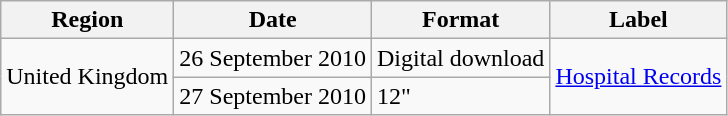<table class=wikitable>
<tr>
<th>Region</th>
<th>Date</th>
<th>Format</th>
<th>Label</th>
</tr>
<tr>
<td rowspan="2">United Kingdom</td>
<td>26 September 2010</td>
<td>Digital download</td>
<td rowspan="2"><a href='#'>Hospital Records</a></td>
</tr>
<tr>
<td>27 September 2010</td>
<td>12"</td>
</tr>
</table>
